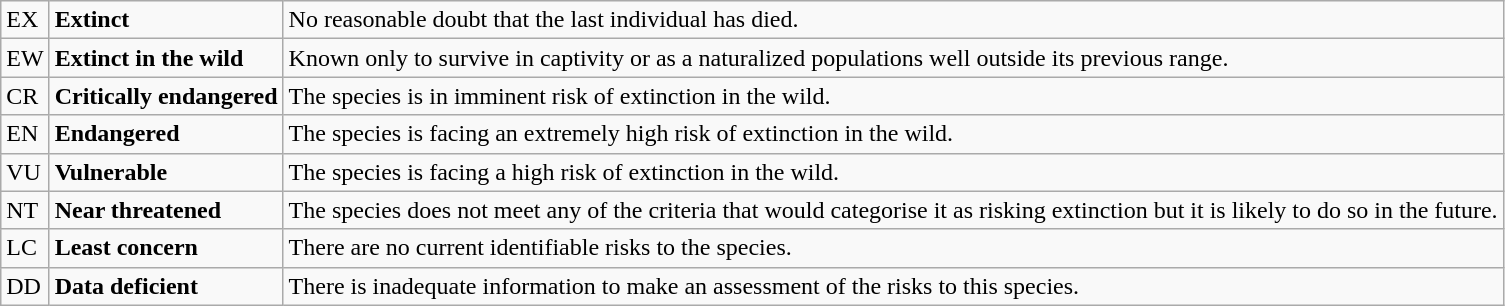<table class="wikitable" style="text-align:left">
<tr>
<td>EX</td>
<td><strong>Extinct</strong></td>
<td>No reasonable doubt that the last individual has died.</td>
</tr>
<tr>
<td>EW</td>
<td><strong>Extinct in the wild</strong></td>
<td>Known only to survive in captivity or as a naturalized populations well outside its previous range.</td>
</tr>
<tr>
<td>CR</td>
<td><strong>Critically endangered</strong></td>
<td>The species is in imminent risk of extinction in the wild.</td>
</tr>
<tr>
<td>EN</td>
<td><strong>Endangered</strong></td>
<td>The species is facing an extremely high risk of extinction in the wild.</td>
</tr>
<tr>
<td>VU</td>
<td><strong>Vulnerable</strong></td>
<td>The species is facing a high risk of extinction in the wild.</td>
</tr>
<tr>
<td>NT</td>
<td><strong>Near threatened</strong></td>
<td>The species does not meet any of the criteria that would categorise it as risking extinction but it is likely to do so in the future.</td>
</tr>
<tr>
<td>LC</td>
<td><strong>Least concern</strong></td>
<td>There are no current identifiable risks to the species.</td>
</tr>
<tr>
<td>DD</td>
<td><strong>Data deficient</strong></td>
<td>There is inadequate information to make an assessment of the risks to this species.</td>
</tr>
</table>
